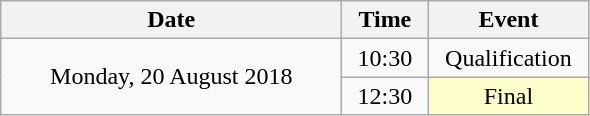<table class = "wikitable" style="text-align:center;">
<tr>
<th width="220">Date</th>
<th width="50">Time</th>
<th width="100">Event</th>
</tr>
<tr>
<td rowspan="2">Monday, 20 August 2018</td>
<td>10:30</td>
<td>Qualification</td>
</tr>
<tr>
<td>12:30</td>
<td bgcolor="ffffcc">Final</td>
</tr>
</table>
